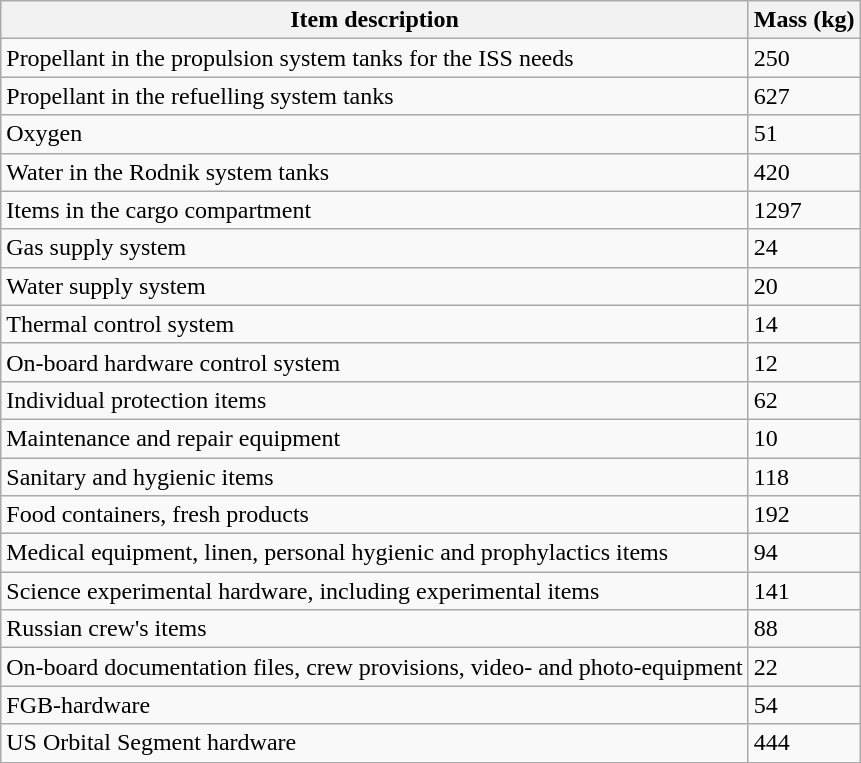<table class="wikitable">
<tr>
<th>Item description </th>
<th>Mass (kg)</th>
</tr>
<tr>
<td>Propellant in the propulsion system tanks for the ISS needs</td>
<td>250</td>
</tr>
<tr>
<td>Propellant in the refuelling system tanks</td>
<td>627</td>
</tr>
<tr>
<td>Oxygen</td>
<td>51</td>
</tr>
<tr>
<td>Water in the Rodnik system tanks</td>
<td>420</td>
</tr>
<tr>
<td>Items in the cargo compartment</td>
<td>1297</td>
</tr>
<tr>
<td>Gas supply system</td>
<td>24</td>
</tr>
<tr>
<td>Water supply system</td>
<td>20</td>
</tr>
<tr>
<td>Thermal control system</td>
<td>14</td>
</tr>
<tr>
<td>On-board hardware control system</td>
<td>12</td>
</tr>
<tr>
<td>Individual protection items</td>
<td>62</td>
</tr>
<tr>
<td>Maintenance and repair equipment</td>
<td>10</td>
</tr>
<tr>
<td>Sanitary and hygienic items</td>
<td>118</td>
</tr>
<tr>
<td>Food containers, fresh products</td>
<td>192</td>
</tr>
<tr>
<td>Medical equipment, linen, personal hygienic and prophylactics items</td>
<td>94</td>
</tr>
<tr>
<td>Science experimental hardware, including experimental items</td>
<td>141</td>
</tr>
<tr>
<td>Russian crew's items</td>
<td>88</td>
</tr>
<tr>
<td>On-board documentation files, crew provisions, video- and photo-equipment</td>
<td>22</td>
</tr>
<tr>
<td>FGB-hardware</td>
<td>54</td>
</tr>
<tr>
<td>US Orbital Segment hardware</td>
<td>444</td>
</tr>
</table>
